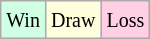<table class="wikitable">
<tr>
<td style="background:#d0ffe3;"><small>Win</small></td>
<td style="background:#ffffdd;"><small>Draw</small></td>
<td style="background:#ffd0e3;"><small>Loss</small></td>
</tr>
</table>
